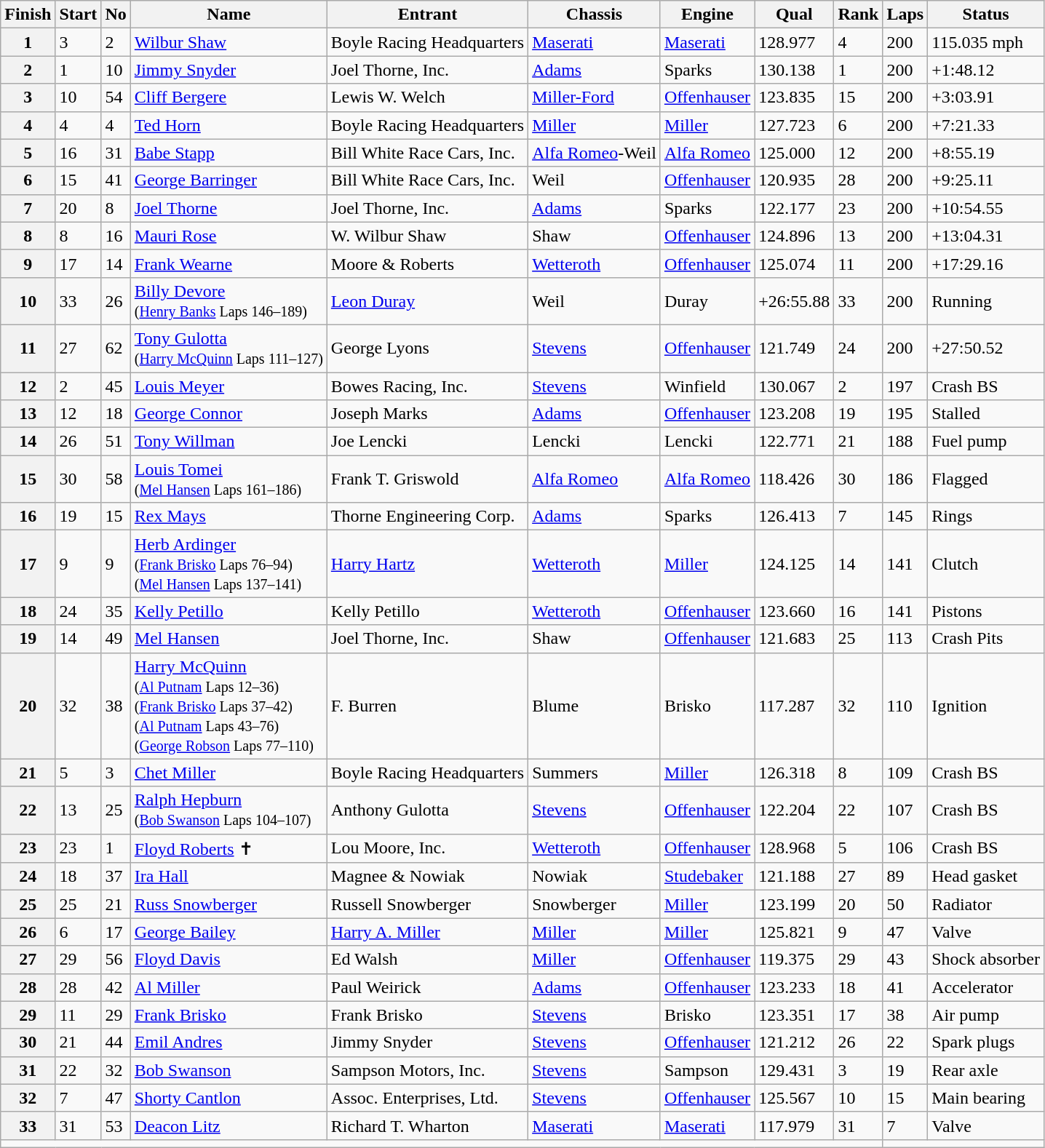<table class="wikitable">
<tr>
<th>Finish</th>
<th>Start</th>
<th>No</th>
<th>Name</th>
<th>Entrant</th>
<th>Chassis</th>
<th>Engine</th>
<th>Qual</th>
<th>Rank</th>
<th>Laps</th>
<th>Status</th>
</tr>
<tr>
<th>1</th>
<td>3</td>
<td>2</td>
<td> <a href='#'>Wilbur Shaw</a> <strong></strong></td>
<td>Boyle Racing Headquarters</td>
<td><a href='#'>Maserati</a></td>
<td><a href='#'>Maserati</a></td>
<td>128.977</td>
<td>4</td>
<td>200</td>
<td>115.035 mph</td>
</tr>
<tr>
<th>2</th>
<td>1</td>
<td>10</td>
<td> <a href='#'>Jimmy Snyder</a></td>
<td>Joel Thorne, Inc.</td>
<td><a href='#'>Adams</a></td>
<td>Sparks</td>
<td>130.138</td>
<td>1</td>
<td>200</td>
<td>+1:48.12</td>
</tr>
<tr>
<th>3</th>
<td>10</td>
<td>54</td>
<td> <a href='#'>Cliff Bergere</a></td>
<td>Lewis W. Welch</td>
<td><a href='#'>Miller-Ford</a></td>
<td><a href='#'>Offenhauser</a></td>
<td>123.835</td>
<td>15</td>
<td>200</td>
<td>+3:03.91</td>
</tr>
<tr>
<th>4</th>
<td>4</td>
<td>4</td>
<td> <a href='#'>Ted Horn</a></td>
<td>Boyle Racing Headquarters</td>
<td><a href='#'>Miller</a></td>
<td><a href='#'>Miller</a></td>
<td>127.723</td>
<td>6</td>
<td>200</td>
<td>+7:21.33</td>
</tr>
<tr>
<th>5</th>
<td>16</td>
<td>31</td>
<td> <a href='#'>Babe Stapp</a></td>
<td>Bill White Race Cars, Inc.</td>
<td><a href='#'>Alfa Romeo</a>-Weil</td>
<td><a href='#'>Alfa Romeo</a></td>
<td>125.000</td>
<td>12</td>
<td>200</td>
<td>+8:55.19</td>
</tr>
<tr>
<th>6</th>
<td>15</td>
<td>41</td>
<td> <a href='#'>George Barringer</a></td>
<td>Bill White Race Cars, Inc.</td>
<td>Weil</td>
<td><a href='#'>Offenhauser</a></td>
<td>120.935</td>
<td>28</td>
<td>200</td>
<td>+9:25.11</td>
</tr>
<tr>
<th>7</th>
<td>20</td>
<td>8</td>
<td> <a href='#'>Joel Thorne</a></td>
<td>Joel Thorne, Inc.</td>
<td><a href='#'>Adams</a></td>
<td>Sparks</td>
<td>122.177</td>
<td>23</td>
<td>200</td>
<td>+10:54.55</td>
</tr>
<tr>
<th>8</th>
<td>8</td>
<td>16</td>
<td> <a href='#'>Mauri Rose</a></td>
<td>W. Wilbur Shaw</td>
<td>Shaw</td>
<td><a href='#'>Offenhauser</a></td>
<td>124.896</td>
<td>13</td>
<td>200</td>
<td>+13:04.31</td>
</tr>
<tr>
<th>9</th>
<td>17</td>
<td>14</td>
<td> <a href='#'>Frank Wearne</a></td>
<td>Moore & Roberts</td>
<td><a href='#'>Wetteroth</a></td>
<td><a href='#'>Offenhauser</a></td>
<td>125.074</td>
<td>11</td>
<td>200</td>
<td>+17:29.16</td>
</tr>
<tr>
<th>10</th>
<td>33</td>
<td>26</td>
<td> <a href='#'>Billy Devore</a><br><small>(<a href='#'>Henry Banks</a> Laps 146–189)</small></td>
<td><a href='#'>Leon Duray</a></td>
<td>Weil</td>
<td>Duray</td>
<td>+26:55.88</td>
<td>33</td>
<td>200</td>
<td>Running</td>
</tr>
<tr>
<th>11</th>
<td>27</td>
<td>62</td>
<td> <a href='#'>Tony Gulotta</a><br><small>(<a href='#'>Harry McQuinn</a> Laps 111–127)</small></td>
<td>George Lyons</td>
<td><a href='#'>Stevens</a></td>
<td><a href='#'>Offenhauser</a></td>
<td>121.749</td>
<td>24</td>
<td>200</td>
<td>+27:50.52</td>
</tr>
<tr>
<th>12</th>
<td>2</td>
<td>45</td>
<td> <a href='#'>Louis Meyer</a> <strong></strong></td>
<td>Bowes Racing, Inc.</td>
<td><a href='#'>Stevens</a></td>
<td>Winfield</td>
<td>130.067</td>
<td>2</td>
<td>197</td>
<td>Crash BS</td>
</tr>
<tr>
<th>13</th>
<td>12</td>
<td>18</td>
<td> <a href='#'>George Connor</a></td>
<td>Joseph Marks</td>
<td><a href='#'>Adams</a></td>
<td><a href='#'>Offenhauser</a></td>
<td>123.208</td>
<td>19</td>
<td>195</td>
<td>Stalled</td>
</tr>
<tr>
<th>14</th>
<td>26</td>
<td>51</td>
<td> <a href='#'>Tony Willman</a></td>
<td>Joe Lencki</td>
<td>Lencki</td>
<td>Lencki</td>
<td>122.771</td>
<td>21</td>
<td>188</td>
<td>Fuel pump</td>
</tr>
<tr>
<th>15</th>
<td>30</td>
<td>58</td>
<td> <a href='#'>Louis Tomei</a><br><small>(<a href='#'>Mel Hansen</a> Laps 161–186)</small></td>
<td>Frank T. Griswold</td>
<td><a href='#'>Alfa Romeo</a></td>
<td><a href='#'>Alfa Romeo</a></td>
<td>118.426</td>
<td>30</td>
<td>186</td>
<td>Flagged</td>
</tr>
<tr>
<th>16</th>
<td>19</td>
<td>15</td>
<td> <a href='#'>Rex Mays</a></td>
<td>Thorne Engineering Corp.</td>
<td><a href='#'>Adams</a></td>
<td>Sparks</td>
<td>126.413</td>
<td>7</td>
<td>145</td>
<td>Rings</td>
</tr>
<tr>
<th>17</th>
<td>9</td>
<td>9</td>
<td> <a href='#'>Herb Ardinger</a><br><small>(<a href='#'>Frank Brisko</a> Laps 76–94)</small><br><small>(<a href='#'>Mel Hansen</a> Laps 137–141)</small></td>
<td><a href='#'>Harry Hartz</a></td>
<td><a href='#'>Wetteroth</a></td>
<td><a href='#'>Miller</a></td>
<td>124.125</td>
<td>14</td>
<td>141</td>
<td>Clutch</td>
</tr>
<tr>
<th>18</th>
<td>24</td>
<td>35</td>
<td> <a href='#'>Kelly Petillo</a> <strong></strong></td>
<td>Kelly Petillo</td>
<td><a href='#'>Wetteroth</a></td>
<td><a href='#'>Offenhauser</a></td>
<td>123.660</td>
<td>16</td>
<td>141</td>
<td>Pistons</td>
</tr>
<tr>
<th>19</th>
<td>14</td>
<td>49</td>
<td> <a href='#'>Mel Hansen</a> <strong></strong></td>
<td>Joel Thorne, Inc.</td>
<td>Shaw</td>
<td><a href='#'>Offenhauser</a></td>
<td>121.683</td>
<td>25</td>
<td>113</td>
<td>Crash Pits</td>
</tr>
<tr>
<th>20</th>
<td>32</td>
<td>38</td>
<td> <a href='#'>Harry McQuinn</a><br><small>(<a href='#'>Al Putnam</a> Laps 12–36)</small><br><small>(<a href='#'>Frank Brisko</a> Laps 37–42)</small><br><small>(<a href='#'>Al Putnam</a> Laps 43–76)</small><br><small>(<a href='#'>George Robson</a> Laps 77–110)</small></td>
<td>F. Burren</td>
<td>Blume</td>
<td>Brisko</td>
<td>117.287</td>
<td>32</td>
<td>110</td>
<td>Ignition</td>
</tr>
<tr>
<th>21</th>
<td>5</td>
<td>3</td>
<td> <a href='#'>Chet Miller</a></td>
<td>Boyle Racing Headquarters</td>
<td>Summers</td>
<td><a href='#'>Miller</a></td>
<td>126.318</td>
<td>8</td>
<td>109</td>
<td>Crash BS</td>
</tr>
<tr>
<th>22</th>
<td>13</td>
<td>25</td>
<td> <a href='#'>Ralph Hepburn</a><br><small>(<a href='#'>Bob Swanson</a> Laps 104–107)</small></td>
<td>Anthony Gulotta</td>
<td><a href='#'>Stevens</a></td>
<td><a href='#'>Offenhauser</a></td>
<td>122.204</td>
<td>22</td>
<td>107</td>
<td>Crash BS</td>
</tr>
<tr>
<th>23</th>
<td>23</td>
<td>1</td>
<td> <a href='#'>Floyd Roberts</a> <strong></strong> ✝</td>
<td>Lou Moore, Inc.</td>
<td><a href='#'>Wetteroth</a></td>
<td><a href='#'>Offenhauser</a></td>
<td>128.968</td>
<td>5</td>
<td>106</td>
<td>Crash BS</td>
</tr>
<tr>
<th>24</th>
<td>18</td>
<td>37</td>
<td> <a href='#'>Ira Hall</a></td>
<td>Magnee & Nowiak</td>
<td>Nowiak</td>
<td><a href='#'>Studebaker</a></td>
<td>121.188</td>
<td>27</td>
<td>89</td>
<td>Head gasket</td>
</tr>
<tr>
<th>25</th>
<td>25</td>
<td>21</td>
<td> <a href='#'>Russ Snowberger</a></td>
<td>Russell Snowberger</td>
<td>Snowberger</td>
<td><a href='#'>Miller</a></td>
<td>123.199</td>
<td>20</td>
<td>50</td>
<td>Radiator</td>
</tr>
<tr>
<th>26</th>
<td>6</td>
<td>17</td>
<td> <a href='#'>George Bailey</a></td>
<td><a href='#'>Harry A. Miller</a></td>
<td><a href='#'>Miller</a></td>
<td><a href='#'>Miller</a></td>
<td>125.821</td>
<td>9</td>
<td>47</td>
<td>Valve</td>
</tr>
<tr>
<th>27</th>
<td>29</td>
<td>56</td>
<td> <a href='#'>Floyd Davis</a></td>
<td>Ed Walsh</td>
<td><a href='#'>Miller</a></td>
<td><a href='#'>Offenhauser</a></td>
<td>119.375</td>
<td>29</td>
<td>43</td>
<td>Shock absorber</td>
</tr>
<tr>
<th>28</th>
<td>28</td>
<td>42</td>
<td> <a href='#'>Al Miller</a></td>
<td>Paul Weirick</td>
<td><a href='#'>Adams</a></td>
<td><a href='#'>Offenhauser</a></td>
<td>123.233</td>
<td>18</td>
<td>41</td>
<td>Accelerator</td>
</tr>
<tr>
<th>29</th>
<td>11</td>
<td>29</td>
<td> <a href='#'>Frank Brisko</a></td>
<td>Frank Brisko</td>
<td><a href='#'>Stevens</a></td>
<td>Brisko</td>
<td>123.351</td>
<td>17</td>
<td>38</td>
<td>Air pump</td>
</tr>
<tr>
<th>30</th>
<td>21</td>
<td>44</td>
<td> <a href='#'>Emil Andres</a></td>
<td>Jimmy Snyder</td>
<td><a href='#'>Stevens</a></td>
<td><a href='#'>Offenhauser</a></td>
<td>121.212</td>
<td>26</td>
<td>22</td>
<td>Spark plugs</td>
</tr>
<tr>
<th>31</th>
<td>22</td>
<td>32</td>
<td> <a href='#'>Bob Swanson</a></td>
<td>Sampson Motors, Inc.</td>
<td><a href='#'>Stevens</a></td>
<td>Sampson</td>
<td>129.431</td>
<td>3</td>
<td>19</td>
<td>Rear axle</td>
</tr>
<tr>
<th>32</th>
<td>7</td>
<td>47</td>
<td> <a href='#'>Shorty Cantlon</a></td>
<td>Assoc. Enterprises, Ltd.</td>
<td><a href='#'>Stevens</a></td>
<td><a href='#'>Offenhauser</a></td>
<td>125.567</td>
<td>10</td>
<td>15</td>
<td>Main bearing</td>
</tr>
<tr>
<th>33</th>
<td>31</td>
<td>53</td>
<td> <a href='#'>Deacon Litz</a></td>
<td>Richard T. Wharton</td>
<td><a href='#'>Maserati</a></td>
<td><a href='#'>Maserati</a></td>
<td>117.979</td>
<td>31</td>
<td>7</td>
<td>Valve</td>
</tr>
<tr>
<td colspan=9 style="text-align:center"></td>
</tr>
</table>
